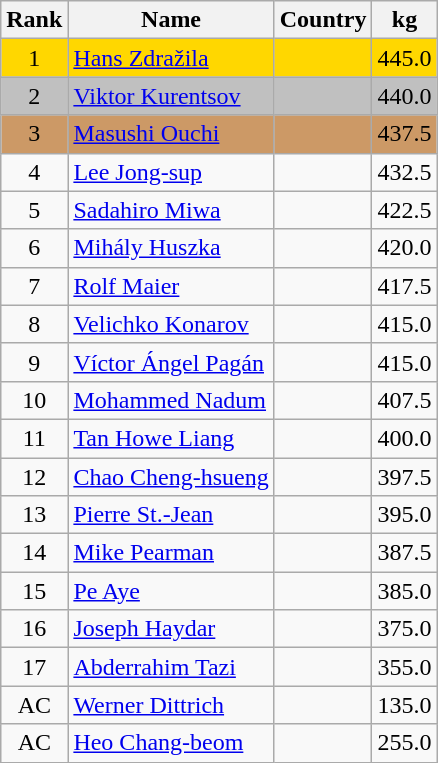<table class="wikitable sortable" style="text-align:center">
<tr>
<th>Rank</th>
<th>Name</th>
<th>Country</th>
<th>kg</th>
</tr>
<tr bgcolor=gold>
<td>1</td>
<td align="left"><a href='#'>Hans Zdražila</a></td>
<td align="left"></td>
<td>445.0</td>
</tr>
<tr bgcolor=silver>
<td>2</td>
<td align="left"><a href='#'>Viktor Kurentsov</a></td>
<td align="left"></td>
<td>440.0</td>
</tr>
<tr bgcolor=#CC9966>
<td>3</td>
<td align="left"><a href='#'>Masushi Ouchi</a></td>
<td align="left"></td>
<td>437.5</td>
</tr>
<tr>
<td>4</td>
<td align="left"><a href='#'>Lee Jong-sup</a></td>
<td align="left"></td>
<td>432.5</td>
</tr>
<tr>
<td>5</td>
<td align="left"><a href='#'>Sadahiro Miwa</a></td>
<td align="left"></td>
<td>422.5</td>
</tr>
<tr>
<td>6</td>
<td align="left"><a href='#'>Mihály Huszka</a></td>
<td align="left"></td>
<td>420.0</td>
</tr>
<tr>
<td>7</td>
<td align="left"><a href='#'>Rolf Maier</a></td>
<td align="left"></td>
<td>417.5</td>
</tr>
<tr>
<td>8</td>
<td align="left"><a href='#'>Velichko Konarov</a></td>
<td align="left"></td>
<td>415.0</td>
</tr>
<tr>
<td>9</td>
<td align="left"><a href='#'>Víctor Ángel Pagán</a></td>
<td align="left"></td>
<td>415.0</td>
</tr>
<tr>
<td>10</td>
<td align="left"><a href='#'>Mohammed Nadum</a></td>
<td align="left"></td>
<td>407.5</td>
</tr>
<tr>
<td>11</td>
<td align="left"><a href='#'>Tan Howe Liang</a></td>
<td align="left"></td>
<td>400.0</td>
</tr>
<tr>
<td>12</td>
<td align="left"><a href='#'>Chao Cheng-hsueng</a></td>
<td align="left"></td>
<td>397.5</td>
</tr>
<tr>
<td>13</td>
<td align="left"><a href='#'>Pierre St.-Jean</a></td>
<td align="left"></td>
<td>395.0</td>
</tr>
<tr>
<td>14</td>
<td align="left"><a href='#'>Mike Pearman</a></td>
<td align="left"></td>
<td>387.5</td>
</tr>
<tr>
<td>15</td>
<td align="left"><a href='#'>Pe Aye</a></td>
<td align="left"></td>
<td>385.0</td>
</tr>
<tr>
<td>16</td>
<td align="left"><a href='#'>Joseph Haydar</a></td>
<td align="left"></td>
<td>375.0</td>
</tr>
<tr>
<td>17</td>
<td align="left"><a href='#'>Abderrahim Tazi</a></td>
<td align="left"></td>
<td>355.0</td>
</tr>
<tr>
<td>AC</td>
<td align="left"><a href='#'>Werner Dittrich</a></td>
<td align="left"></td>
<td>135.0</td>
</tr>
<tr>
<td>AC</td>
<td align="left"><a href='#'>Heo Chang-beom</a></td>
<td align="left"></td>
<td>255.0</td>
</tr>
</table>
